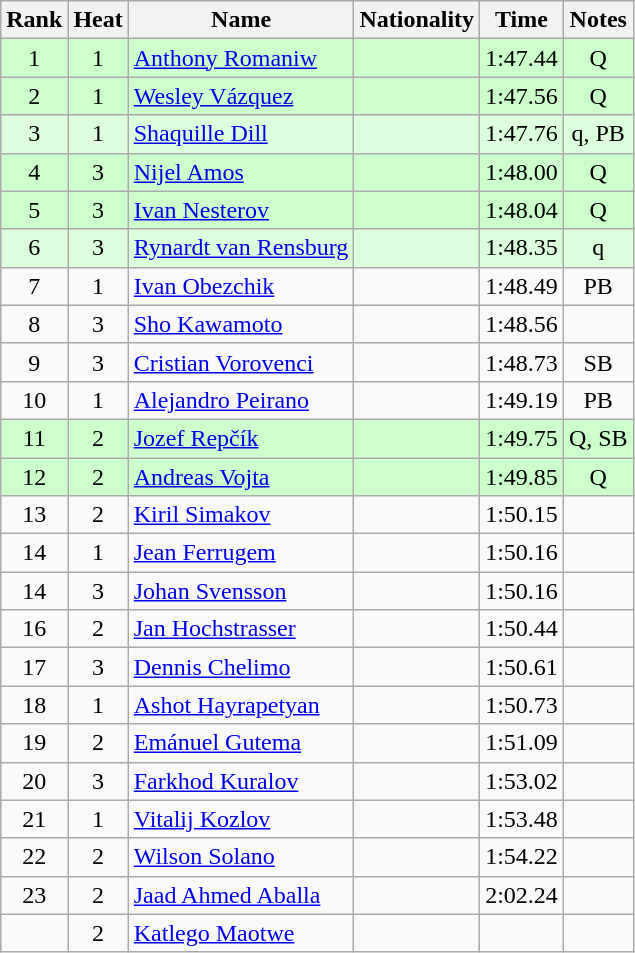<table class="wikitable sortable" style="text-align:center">
<tr>
<th>Rank</th>
<th>Heat</th>
<th>Name</th>
<th>Nationality</th>
<th>Time</th>
<th>Notes</th>
</tr>
<tr bgcolor=ccffcc>
<td>1</td>
<td>1</td>
<td align=left><a href='#'>Anthony Romaniw</a></td>
<td align=left></td>
<td>1:47.44</td>
<td>Q</td>
</tr>
<tr bgcolor=ccffcc>
<td>2</td>
<td>1</td>
<td align=left><a href='#'>Wesley Vázquez</a></td>
<td align=left></td>
<td>1:47.56</td>
<td>Q</td>
</tr>
<tr bgcolor=ddffdd>
<td>3</td>
<td>1</td>
<td align=left><a href='#'>Shaquille Dill</a></td>
<td align=left></td>
<td>1:47.76</td>
<td>q, PB</td>
</tr>
<tr bgcolor=ccffcc>
<td>4</td>
<td>3</td>
<td align=left><a href='#'>Nijel Amos</a></td>
<td align=left></td>
<td>1:48.00</td>
<td>Q</td>
</tr>
<tr bgcolor=ccffcc>
<td>5</td>
<td>3</td>
<td align=left><a href='#'>Ivan Nesterov</a></td>
<td align=left></td>
<td>1:48.04</td>
<td>Q</td>
</tr>
<tr bgcolor=ddffdd>
<td>6</td>
<td>3</td>
<td align=left><a href='#'>Rynardt van Rensburg</a></td>
<td align=left></td>
<td>1:48.35</td>
<td>q</td>
</tr>
<tr>
<td>7</td>
<td>1</td>
<td align=left><a href='#'>Ivan Obezchik</a></td>
<td align=left></td>
<td>1:48.49</td>
<td>PB</td>
</tr>
<tr>
<td>8</td>
<td>3</td>
<td align=left><a href='#'>Sho Kawamoto</a></td>
<td align=left></td>
<td>1:48.56</td>
<td></td>
</tr>
<tr>
<td>9</td>
<td>3</td>
<td align=left><a href='#'>Cristian Vorovenci</a></td>
<td align=left></td>
<td>1:48.73</td>
<td>SB</td>
</tr>
<tr>
<td>10</td>
<td>1</td>
<td align=left><a href='#'>Alejandro Peirano</a></td>
<td align=left></td>
<td>1:49.19</td>
<td>PB</td>
</tr>
<tr bgcolor=ccffcc>
<td>11</td>
<td>2</td>
<td align=left><a href='#'>Jozef Repčík</a></td>
<td align=left></td>
<td>1:49.75</td>
<td>Q, SB</td>
</tr>
<tr bgcolor=ccffcc>
<td>12</td>
<td>2</td>
<td align=left><a href='#'>Andreas Vojta</a></td>
<td align=left></td>
<td>1:49.85</td>
<td>Q</td>
</tr>
<tr>
<td>13</td>
<td>2</td>
<td align=left><a href='#'>Kiril Simakov</a></td>
<td align=left></td>
<td>1:50.15</td>
<td></td>
</tr>
<tr>
<td>14</td>
<td>1</td>
<td align=left><a href='#'>Jean Ferrugem</a></td>
<td align=left></td>
<td>1:50.16</td>
<td></td>
</tr>
<tr>
<td>14</td>
<td>3</td>
<td align=left><a href='#'>Johan Svensson</a></td>
<td align=left></td>
<td>1:50.16</td>
<td></td>
</tr>
<tr>
<td>16</td>
<td>2</td>
<td align=left><a href='#'>Jan Hochstrasser</a></td>
<td align=left></td>
<td>1:50.44</td>
<td></td>
</tr>
<tr>
<td>17</td>
<td>3</td>
<td align=left><a href='#'>Dennis Chelimo</a></td>
<td align=left></td>
<td>1:50.61</td>
<td></td>
</tr>
<tr>
<td>18</td>
<td>1</td>
<td align=left><a href='#'>Ashot Hayrapetyan</a></td>
<td align=left></td>
<td>1:50.73</td>
<td></td>
</tr>
<tr>
<td>19</td>
<td>2</td>
<td align=left><a href='#'>Emánuel Gutema</a></td>
<td align=left></td>
<td>1:51.09</td>
<td></td>
</tr>
<tr>
<td>20</td>
<td>3</td>
<td align=left><a href='#'>Farkhod Kuralov</a></td>
<td align=left></td>
<td>1:53.02</td>
<td></td>
</tr>
<tr>
<td>21</td>
<td>1</td>
<td align=left><a href='#'>Vitalij Kozlov</a></td>
<td align=left></td>
<td>1:53.48</td>
<td></td>
</tr>
<tr>
<td>22</td>
<td>2</td>
<td align=left><a href='#'>Wilson Solano</a></td>
<td align=left></td>
<td>1:54.22</td>
<td></td>
</tr>
<tr>
<td>23</td>
<td>2</td>
<td align=left><a href='#'>Jaad Ahmed Aballa</a></td>
<td align=left></td>
<td>2:02.24</td>
<td></td>
</tr>
<tr>
<td></td>
<td>2</td>
<td align=left><a href='#'>Katlego Maotwe</a></td>
<td align=left></td>
<td></td>
<td></td>
</tr>
</table>
